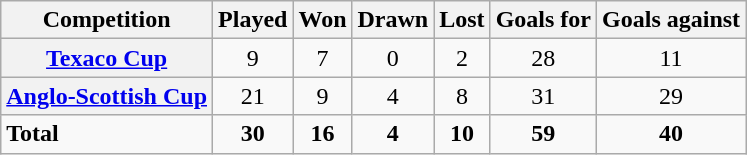<table class="wikitable plainrowheaders sortable">
<tr>
<th scope=col>Competition</th>
<th scope=col>Played</th>
<th scope=col>Won</th>
<th scope=col>Drawn</th>
<th scope=col>Lost</th>
<th scope=col>Goals for</th>
<th scope=col>Goals against</th>
</tr>
<tr>
<th scope=row><a href='#'>Texaco Cup</a></th>
<td align=center>9</td>
<td align=center>7</td>
<td align=center>0</td>
<td align=center>2</td>
<td align=center>28</td>
<td align=center>11</td>
</tr>
<tr>
<th scope=row><a href='#'>Anglo-Scottish Cup</a></th>
<td align=center>21</td>
<td align=center>9</td>
<td align=center>4</td>
<td align=center>8</td>
<td align=center>31</td>
<td align=center>29</td>
</tr>
<tr class="sortbottom">
<td><strong>Total</strong></td>
<td align=center><strong>30</strong></td>
<td align=center><strong>16</strong></td>
<td align=center><strong>4</strong></td>
<td align=center><strong>10</strong></td>
<td align=center><strong>59</strong></td>
<td align=center><strong>40</strong></td>
</tr>
</table>
